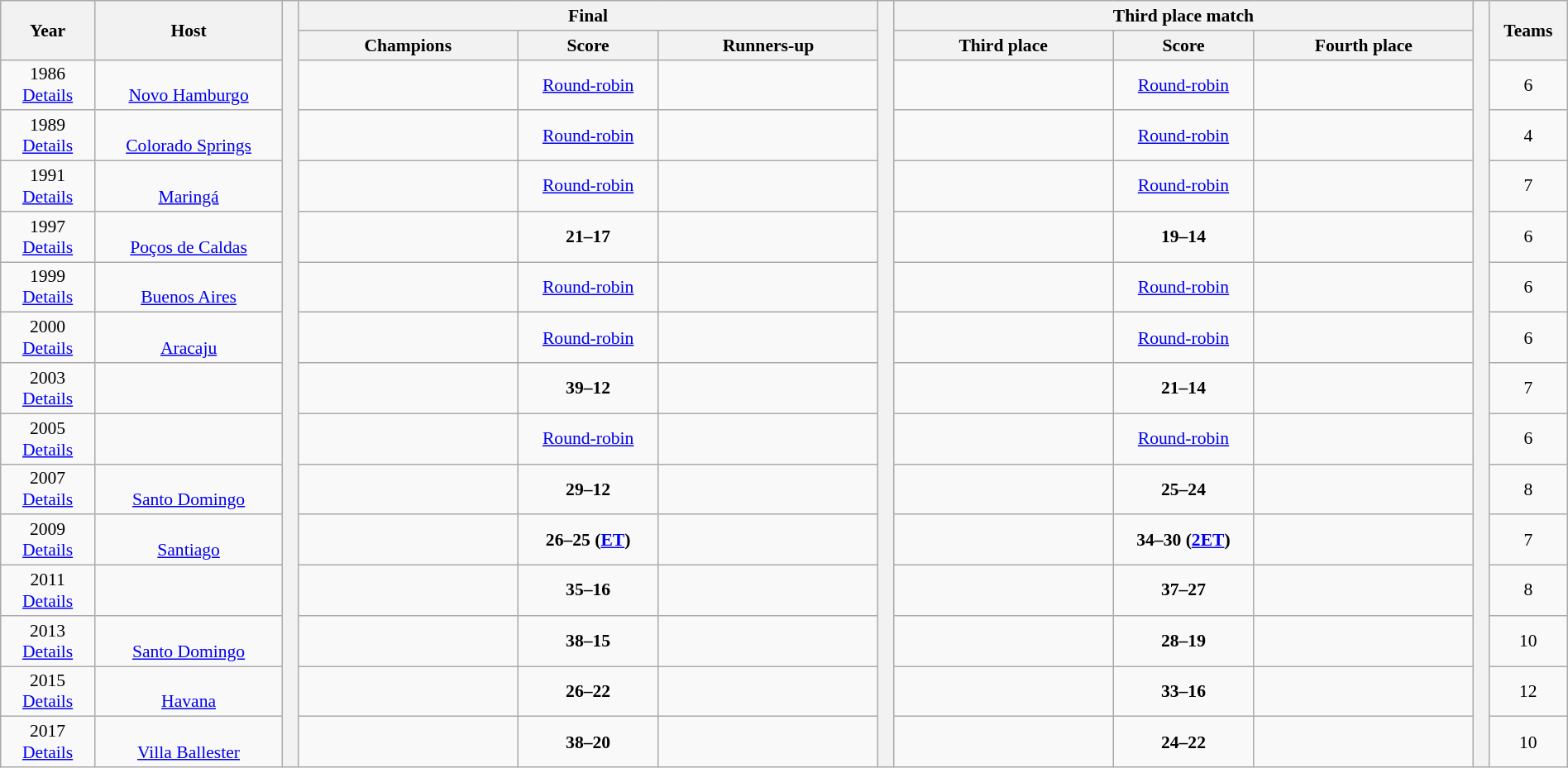<table class="wikitable" style="font-size:90%; width: 100%; text-align: center;">
<tr>
<th rowspan=2 width=6%>Year</th>
<th rowspan=2 width=12%>Host</th>
<th width=1% rowspan=16 bgcolor=ffffff></th>
<th colspan=3>Final</th>
<th width=1% rowspan=16 bgcolor=ffffff></th>
<th colspan=3>Third place match</th>
<th width=1% rowspan=16 bgcolor=#ffffff></th>
<th rowspan=2 width=5%>Teams</th>
</tr>
<tr>
<th width=14%>Champions</th>
<th width=9%>Score</th>
<th width=14%>Runners-up</th>
<th width=14%>Third place</th>
<th width=9%>Score</th>
<th width=14%>Fourth place</th>
</tr>
<tr>
<td>1986<br><a href='#'>Details</a></td>
<td><br><a href='#'>Novo Hamburgo</a></td>
<td><strong></strong></td>
<td><a href='#'>Round-robin</a></td>
<td></td>
<td></td>
<td><a href='#'>Round-robin</a></td>
<td></td>
<td>6</td>
</tr>
<tr>
<td>1989<br><a href='#'>Details</a></td>
<td><br><a href='#'>Colorado Springs</a></td>
<td><strong></strong></td>
<td><a href='#'>Round-robin</a></td>
<td></td>
<td></td>
<td><a href='#'>Round-robin</a></td>
<td></td>
<td>4</td>
</tr>
<tr>
<td>1991<br><a href='#'>Details</a></td>
<td><br><a href='#'>Maringá</a></td>
<td><strong></strong></td>
<td><a href='#'>Round-robin</a></td>
<td></td>
<td></td>
<td><a href='#'>Round-robin</a></td>
<td></td>
<td>7</td>
</tr>
<tr>
<td>1997<br><a href='#'>Details</a></td>
<td><br><a href='#'>Poços de Caldas</a></td>
<td><strong></strong></td>
<td><strong>21–17</strong></td>
<td></td>
<td></td>
<td><strong>19–14</strong></td>
<td></td>
<td>6</td>
</tr>
<tr>
<td>1999<br><a href='#'>Details</a></td>
<td><br><a href='#'>Buenos Aires</a></td>
<td><strong></strong></td>
<td><a href='#'>Round-robin</a></td>
<td></td>
<td></td>
<td><a href='#'>Round-robin</a></td>
<td></td>
<td>6</td>
</tr>
<tr>
<td>2000<br><a href='#'>Details</a></td>
<td><br><a href='#'>Aracaju</a></td>
<td><strong></strong></td>
<td><a href='#'>Round-robin</a></td>
<td></td>
<td></td>
<td><a href='#'>Round-robin</a></td>
<td></td>
<td>6</td>
</tr>
<tr>
<td>2003<br><a href='#'>Details</a></td>
<td><br></td>
<td><strong></strong></td>
<td><strong>39–12</strong></td>
<td></td>
<td></td>
<td><strong>21–14</strong></td>
<td></td>
<td>7</td>
</tr>
<tr>
<td>2005<br><a href='#'>Details</a></td>
<td><br></td>
<td><strong></strong></td>
<td><a href='#'>Round-robin</a></td>
<td></td>
<td></td>
<td><a href='#'>Round-robin</a></td>
<td></td>
<td>6</td>
</tr>
<tr>
<td>2007<br><a href='#'>Details</a></td>
<td><br><a href='#'>Santo Domingo</a></td>
<td><strong></strong></td>
<td><strong>29–12</strong></td>
<td></td>
<td></td>
<td><strong>25–24</strong></td>
<td></td>
<td>8</td>
</tr>
<tr>
<td>2009<br><a href='#'>Details</a></td>
<td><br><a href='#'>Santiago</a></td>
<td><strong></strong></td>
<td><strong>26–25 (<a href='#'>ET</a>)</strong></td>
<td></td>
<td></td>
<td><strong>34–30 (<a href='#'>2ET</a>)</strong></td>
<td></td>
<td>7</td>
</tr>
<tr>
<td>2011<br><a href='#'>Details</a></td>
<td><br></td>
<td><strong></strong></td>
<td><strong>35–16</strong></td>
<td></td>
<td></td>
<td><strong>37–27</strong></td>
<td></td>
<td>8</td>
</tr>
<tr>
<td>2013<br><a href='#'>Details</a></td>
<td><br><a href='#'>Santo Domingo</a></td>
<td><strong></strong></td>
<td><strong>38–15</strong></td>
<td></td>
<td></td>
<td><strong>28–19</strong></td>
<td></td>
<td>10</td>
</tr>
<tr>
<td>2015<br><a href='#'>Details</a></td>
<td><br><a href='#'>Havana</a></td>
<td><strong></strong></td>
<td><strong>26–22</strong></td>
<td></td>
<td></td>
<td><strong>33–16</strong></td>
<td></td>
<td>12</td>
</tr>
<tr>
<td>2017<br><a href='#'>Details</a></td>
<td><br><a href='#'>Villa Ballester</a></td>
<td><strong></strong></td>
<td><strong>38–20</strong></td>
<td></td>
<td></td>
<td><strong>24–22</strong></td>
<td></td>
<td>10</td>
</tr>
</table>
